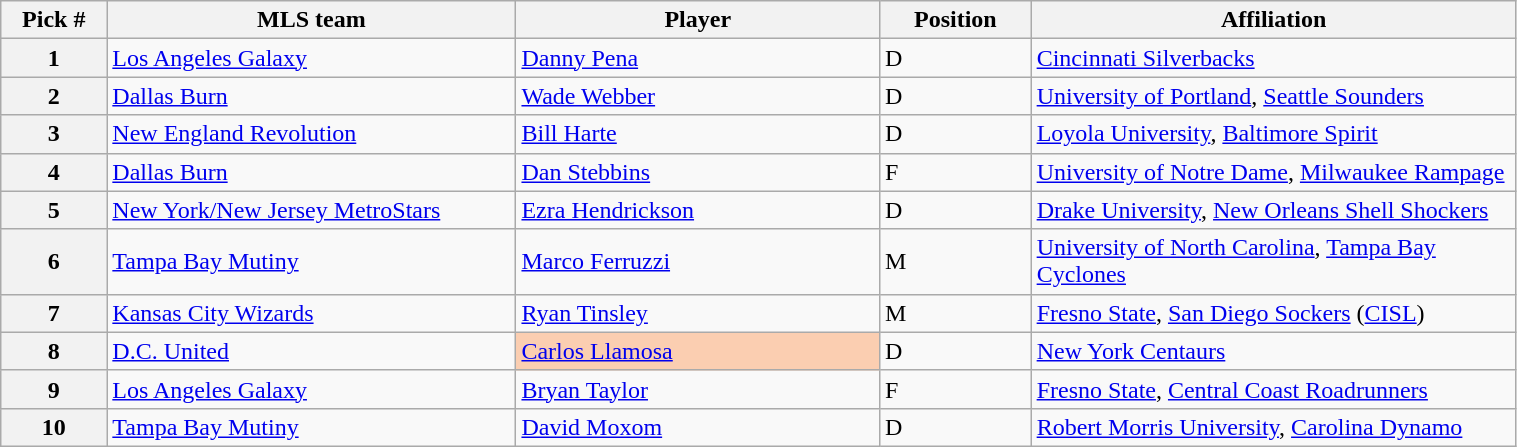<table class="wikitable sortable" style="width:80%">
<tr>
<th width=7%>Pick #</th>
<th width=27%>MLS team</th>
<th width=24%>Player</th>
<th width=10%>Position</th>
<th width=33%>Affiliation</th>
</tr>
<tr>
<th>1</th>
<td><a href='#'>Los Angeles Galaxy</a></td>
<td><a href='#'>Danny Pena</a></td>
<td>D</td>
<td><a href='#'>Cincinnati Silverbacks</a></td>
</tr>
<tr>
<th>2</th>
<td><a href='#'>Dallas Burn</a></td>
<td><a href='#'>Wade Webber</a></td>
<td>D</td>
<td><a href='#'>University of Portland</a>, <a href='#'>Seattle Sounders</a></td>
</tr>
<tr>
<th>3</th>
<td><a href='#'>New England Revolution</a></td>
<td><a href='#'>Bill Harte</a></td>
<td>D</td>
<td><a href='#'>Loyola University</a>, <a href='#'>Baltimore Spirit</a></td>
</tr>
<tr>
<th>4</th>
<td><a href='#'>Dallas Burn</a></td>
<td><a href='#'>Dan Stebbins</a></td>
<td>F</td>
<td><a href='#'>University of Notre Dame</a>, <a href='#'>Milwaukee Rampage</a></td>
</tr>
<tr>
<th>5</th>
<td><a href='#'>New York/New Jersey MetroStars</a></td>
<td><a href='#'>Ezra Hendrickson</a></td>
<td>D</td>
<td><a href='#'>Drake University</a>, <a href='#'>New Orleans Shell Shockers</a></td>
</tr>
<tr>
<th>6</th>
<td><a href='#'>Tampa Bay Mutiny</a></td>
<td><a href='#'>Marco Ferruzzi</a></td>
<td>M</td>
<td><a href='#'>University of North Carolina</a>, <a href='#'>Tampa Bay Cyclones</a></td>
</tr>
<tr>
<th>7</th>
<td><a href='#'>Kansas City Wizards</a></td>
<td><a href='#'>Ryan Tinsley</a></td>
<td>M</td>
<td><a href='#'>Fresno State</a>, <a href='#'>San Diego Sockers</a> (<a href='#'>CISL</a>)</td>
</tr>
<tr>
<th>8</th>
<td><a href='#'>D.C. United</a></td>
<td bgcolor="#FBCEB1"><a href='#'>Carlos Llamosa</a></td>
<td>D</td>
<td><a href='#'>New York Centaurs</a></td>
</tr>
<tr>
<th>9</th>
<td><a href='#'>Los Angeles Galaxy</a></td>
<td><a href='#'>Bryan Taylor</a></td>
<td>F</td>
<td><a href='#'>Fresno State</a>, <a href='#'>Central Coast Roadrunners</a></td>
</tr>
<tr>
<th>10</th>
<td><a href='#'>Tampa Bay Mutiny</a></td>
<td><a href='#'>David Moxom</a></td>
<td>D</td>
<td><a href='#'>Robert Morris University</a>, <a href='#'>Carolina Dynamo</a></td>
</tr>
</table>
